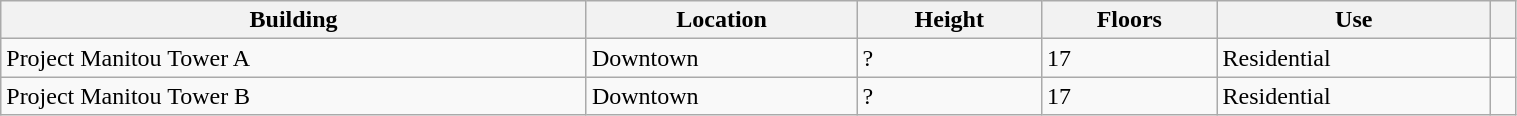<table class="wikitable sortable" style="width:80%;">
<tr>
<th>Building</th>
<th>Location</th>
<th>Height</th>
<th>Floors</th>
<th>Use</th>
<th class="unsortable"></th>
</tr>
<tr>
<td>Project Manitou Tower A</td>
<td>Downtown</td>
<td>?</td>
<td>17</td>
<td>Residential</td>
<td></td>
</tr>
<tr>
<td>Project Manitou Tower B</td>
<td>Downtown</td>
<td>?</td>
<td>17</td>
<td>Residential</td>
<td></td>
</tr>
</table>
